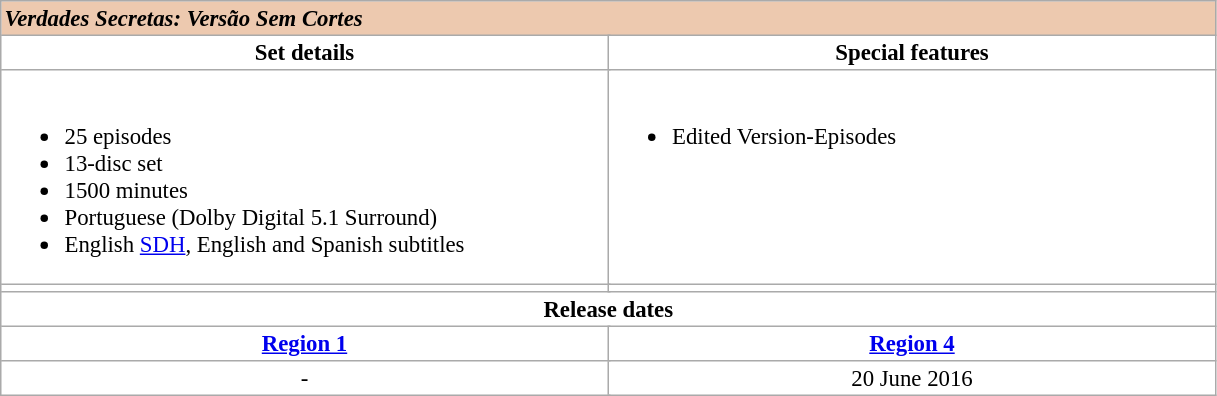<table border="2" cellpadding="2" cellspacing="0" style="margin: 0 1em 0 0; background: #0000; border: 1px #aaa solid; border-collapse: collapse; font-size: 95%;">
<tr style="background:#EDC9AF;">
<td colspan="6"><span> <strong><em>Verdades Secretas: Versão Sem Cortes</em></strong></span></td>
</tr>
<tr style="vertical-align:top; text-align:center;">
<td style="width:400px;" colspan="3"><strong>Set details</strong></td>
<td style="width:400px; " colspan="3"><strong>Special features</strong></td>
</tr>
<tr valign="top">
<td colspan="3" style="text-align:left; width:400px;"><br><ul><li>25 episodes</li><li>13-disc set</li><li>1500 minutes</li><li>Portuguese (Dolby Digital 5.1 Surround)</li><li>English <a href='#'>SDH</a>, English and Spanish subtitles</li></ul></td>
<td colspan="3" style="text-align:left; width:400px;"><br><ul><li>Edited Version-Episodes</li></ul></td>
</tr>
<tr valign="top">
<td colspan="3" style="text-align:left; width:400px;"></td>
<td colspan="3" style="text-align:left; width:400px;"></td>
</tr>
<tr>
<td colspan="6" style="text-align:center;"><strong>Release dates</strong></td>
</tr>
<tr>
<td colspan="3" style="text-align:center;"><strong><a href='#'>Region 1</a></strong></td>
<td colspan="3" style="text-align:center;"><strong><a href='#'>Region 4</a></strong></td>
</tr>
<tr style="text-align:center;">
<td colspan="3">-</td>
<td colspan="3">20 June 2016</td>
</tr>
</table>
